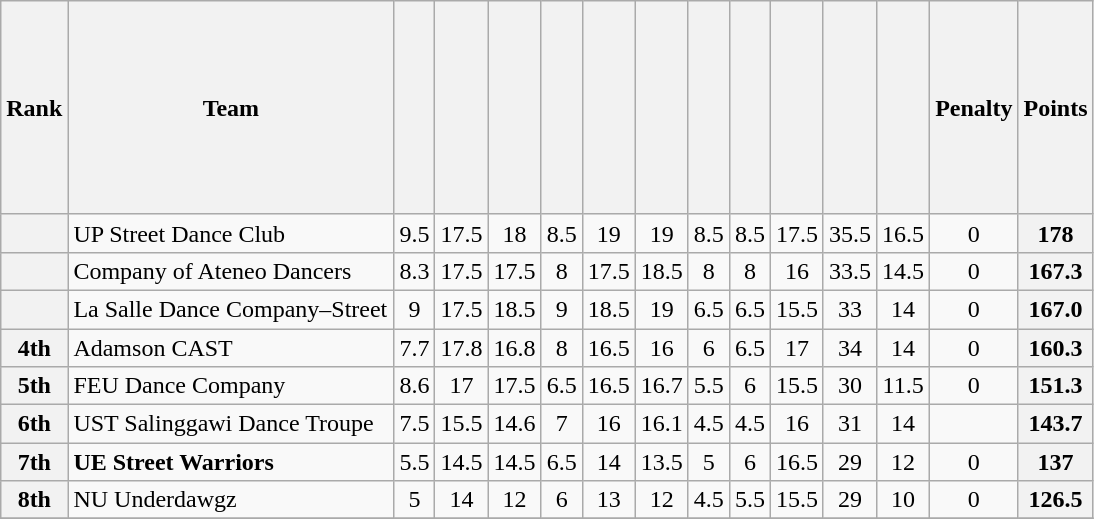<table class="wikitable sortable" style="text-align:center;">
<tr>
<th style="width:30px; height: 135px;">Rank</th>
<th style="width:210px;">Team</th>
<th></th>
<th></th>
<th></th>
<th></th>
<th></th>
<th></th>
<th></th>
<th></th>
<th></th>
<th></th>
<th></th>
<th>Penalty</th>
<th>Points</th>
</tr>
<tr>
<th></th>
<td align=left> UP Street Dance Club</td>
<td>9.5</td>
<td>17.5</td>
<td>18</td>
<td>8.5</td>
<td>19</td>
<td>19</td>
<td>8.5</td>
<td>8.5</td>
<td>17.5</td>
<td>35.5</td>
<td>16.5</td>
<td>0</td>
<th>178</th>
</tr>
<tr>
<th></th>
<td align=left> Company of Ateneo Dancers</td>
<td>8.3</td>
<td>17.5</td>
<td>17.5</td>
<td>8</td>
<td>17.5</td>
<td>18.5</td>
<td>8</td>
<td>8</td>
<td>16</td>
<td>33.5</td>
<td>14.5</td>
<td>0</td>
<th>167.3</th>
</tr>
<tr>
<th></th>
<td align=left> La Salle Dance Company–Street</td>
<td>9</td>
<td>17.5</td>
<td>18.5</td>
<td>9</td>
<td>18.5</td>
<td>19</td>
<td>6.5</td>
<td>6.5</td>
<td>15.5</td>
<td>33</td>
<td>14</td>
<td>0</td>
<th>167.0</th>
</tr>
<tr>
<th>4th</th>
<td align=left> Adamson CAST</td>
<td>7.7</td>
<td>17.8</td>
<td>16.8</td>
<td>8</td>
<td>16.5</td>
<td>16</td>
<td>6</td>
<td>6.5</td>
<td>17</td>
<td>34</td>
<td>14</td>
<td>0</td>
<th>160.3</th>
</tr>
<tr>
<th>5th</th>
<td align=left> FEU Dance Company</td>
<td>8.6</td>
<td>17</td>
<td>17.5</td>
<td>6.5</td>
<td>16.5</td>
<td>16.7</td>
<td>5.5</td>
<td>6</td>
<td>15.5</td>
<td>30</td>
<td>11.5</td>
<td>0</td>
<th>151.3</th>
</tr>
<tr>
<th>6th</th>
<td align=left> UST Salinggawi Dance Troupe</td>
<td>7.5</td>
<td>15.5</td>
<td>14.6</td>
<td>7</td>
<td>16</td>
<td>16.1</td>
<td>4.5</td>
<td>4.5</td>
<td>16</td>
<td>31</td>
<td>14</td>
<td></td>
<th>143.7</th>
</tr>
<tr>
<th>7th</th>
<td align=left> <strong>UE Street Warriors</strong></td>
<td>5.5</td>
<td>14.5</td>
<td>14.5</td>
<td>6.5</td>
<td>14</td>
<td>13.5</td>
<td>5</td>
<td>6</td>
<td>16.5</td>
<td>29</td>
<td>12</td>
<td>0</td>
<th>137</th>
</tr>
<tr>
<th>8th</th>
<td align=left> NU Underdawgz</td>
<td>5</td>
<td>14</td>
<td>12</td>
<td>6</td>
<td>13</td>
<td>12</td>
<td>4.5</td>
<td>5.5</td>
<td>15.5</td>
<td>29</td>
<td>10</td>
<td>0</td>
<th>126.5</th>
</tr>
<tr>
</tr>
</table>
